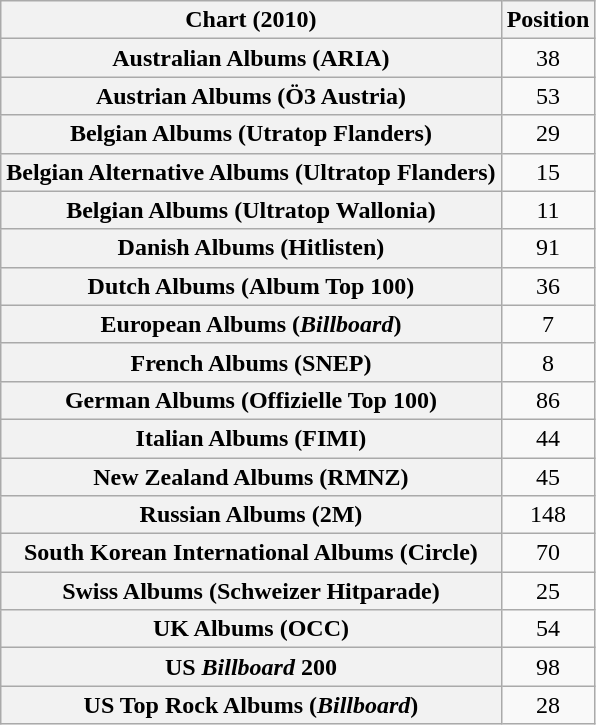<table class="wikitable sortable plainrowheaders">
<tr>
<th>Chart (2010)</th>
<th>Position</th>
</tr>
<tr>
<th scope="row">Australian Albums (ARIA)</th>
<td align="center">38</td>
</tr>
<tr>
<th scope="row">Austrian Albums (Ö3 Austria)</th>
<td align="center">53</td>
</tr>
<tr>
<th scope="row">Belgian Albums (Utratop Flanders)</th>
<td align="center">29</td>
</tr>
<tr>
<th scope="row">Belgian Alternative Albums (Ultratop Flanders)</th>
<td align="center">15</td>
</tr>
<tr>
<th scope="row">Belgian Albums (Ultratop Wallonia)</th>
<td align="center">11</td>
</tr>
<tr>
<th scope="row">Danish Albums (Hitlisten)</th>
<td align="center">91</td>
</tr>
<tr>
<th scope="row">Dutch Albums (Album Top 100)</th>
<td align="center">36</td>
</tr>
<tr>
<th scope="row">European Albums (<em>Billboard</em>)</th>
<td align="center">7</td>
</tr>
<tr>
<th scope="row">French Albums (SNEP)</th>
<td align="center">8</td>
</tr>
<tr>
<th scope="row">German Albums (Offizielle Top 100)</th>
<td align="center">86</td>
</tr>
<tr>
<th scope="row">Italian Albums (FIMI)</th>
<td align="center">44</td>
</tr>
<tr>
<th scope="row">New Zealand Albums (RMNZ)</th>
<td align="center">45</td>
</tr>
<tr>
<th scope="row">Russian Albums (2M)</th>
<td align="center">148</td>
</tr>
<tr>
<th scope="row">South Korean International Albums (Circle)</th>
<td align="center">70</td>
</tr>
<tr>
<th scope="row">Swiss Albums (Schweizer Hitparade)</th>
<td align="center">25</td>
</tr>
<tr>
<th scope="row">UK Albums (OCC)</th>
<td align="center">54</td>
</tr>
<tr>
<th scope="row">US <em>Billboard</em> 200</th>
<td align="center">98</td>
</tr>
<tr>
<th scope="row">US Top Rock Albums (<em>Billboard</em>)</th>
<td align="center">28</td>
</tr>
</table>
